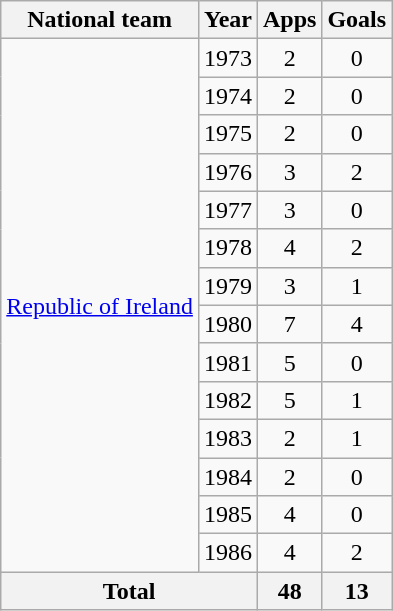<table class=wikitable style="text-align: center">
<tr>
<th>National team</th>
<th>Year</th>
<th>Apps</th>
<th>Goals</th>
</tr>
<tr>
<td rowspan=14><a href='#'>Republic of Ireland</a></td>
<td>1973</td>
<td>2</td>
<td>0</td>
</tr>
<tr>
<td>1974</td>
<td>2</td>
<td>0</td>
</tr>
<tr>
<td>1975</td>
<td>2</td>
<td>0</td>
</tr>
<tr>
<td>1976</td>
<td>3</td>
<td>2</td>
</tr>
<tr>
<td>1977</td>
<td>3</td>
<td>0</td>
</tr>
<tr>
<td>1978</td>
<td>4</td>
<td>2</td>
</tr>
<tr>
<td>1979</td>
<td>3</td>
<td>1</td>
</tr>
<tr>
<td>1980</td>
<td>7</td>
<td>4</td>
</tr>
<tr>
<td>1981</td>
<td>5</td>
<td>0</td>
</tr>
<tr>
<td>1982</td>
<td>5</td>
<td>1</td>
</tr>
<tr>
<td>1983</td>
<td>2</td>
<td>1</td>
</tr>
<tr>
<td>1984</td>
<td>2</td>
<td>0</td>
</tr>
<tr>
<td>1985</td>
<td>4</td>
<td>0</td>
</tr>
<tr>
<td>1986</td>
<td>4</td>
<td>2</td>
</tr>
<tr>
<th colspan=2>Total</th>
<th>48</th>
<th>13</th>
</tr>
</table>
